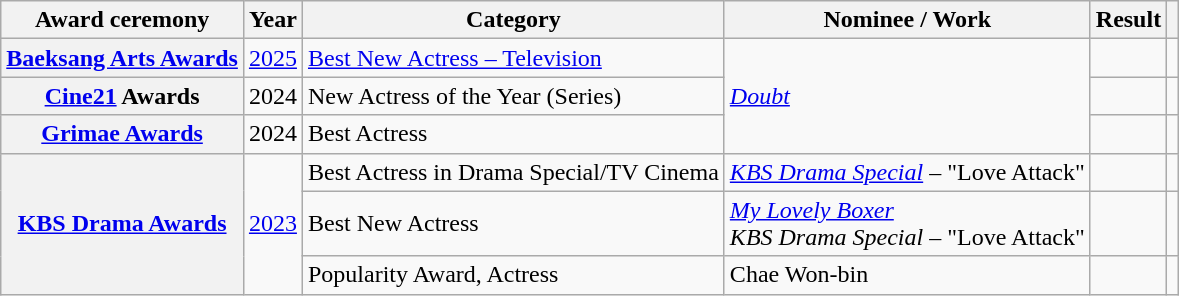<table class="wikitable plainrowheaders sortable">
<tr>
<th scope="col">Award ceremony</th>
<th scope="col">Year</th>
<th scope="col">Category </th>
<th scope="col">Nominee / Work</th>
<th scope="col">Result</th>
<th scope="col" class="unsortable"></th>
</tr>
<tr>
<th scope="row"><a href='#'>Baeksang Arts Awards</a></th>
<td style="text-align:center"><a href='#'>2025</a></td>
<td><a href='#'>Best New Actress – Television</a></td>
<td rowspan="3"><em><a href='#'>Doubt</a></em></td>
<td></td>
<td style="text-align:center"></td>
</tr>
<tr>
<th scope="row"><a href='#'>Cine21</a> Awards</th>
<td style="text-align:center">2024</td>
<td>New Actress of the Year (Series)</td>
<td></td>
<td style="text-align:center"></td>
</tr>
<tr>
<th scope="row"><a href='#'>Grimae Awards</a></th>
<td style="text-align:center">2024</td>
<td>Best Actress</td>
<td></td>
<td style="text-align:center"></td>
</tr>
<tr>
<th scope="row" rowspan="3"><a href='#'>KBS Drama Awards</a></th>
<td rowspan="3" style="text-align:center"><a href='#'>2023</a></td>
<td>Best Actress in Drama Special/TV Cinema</td>
<td><em><a href='#'>KBS Drama Special</a></em> – "Love Attack"</td>
<td></td>
<td style="text-align:center"></td>
</tr>
<tr>
<td>Best New Actress</td>
<td><em><a href='#'>My Lovely Boxer</a></em><br><em>KBS Drama Special</em> – "Love Attack"</td>
<td></td>
<td style="text-align:center"></td>
</tr>
<tr>
<td>Popularity Award, Actress</td>
<td>Chae Won-bin</td>
<td></td>
<td style="text-align:center"></td>
</tr>
</table>
